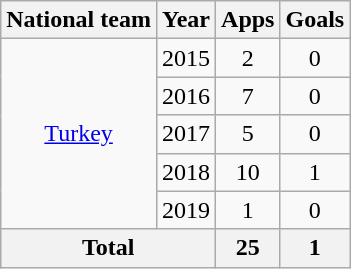<table class="wikitable" style="text-align:center">
<tr>
<th>National team</th>
<th>Year</th>
<th>Apps</th>
<th>Goals</th>
</tr>
<tr>
<td rowspan="5"><a href='#'>Turkey</a></td>
<td>2015</td>
<td>2</td>
<td>0</td>
</tr>
<tr>
<td>2016</td>
<td>7</td>
<td>0</td>
</tr>
<tr>
<td>2017</td>
<td>5</td>
<td>0</td>
</tr>
<tr>
<td>2018</td>
<td>10</td>
<td>1</td>
</tr>
<tr>
<td>2019</td>
<td>1</td>
<td>0</td>
</tr>
<tr>
<th colspan="2">Total</th>
<th>25</th>
<th>1</th>
</tr>
</table>
